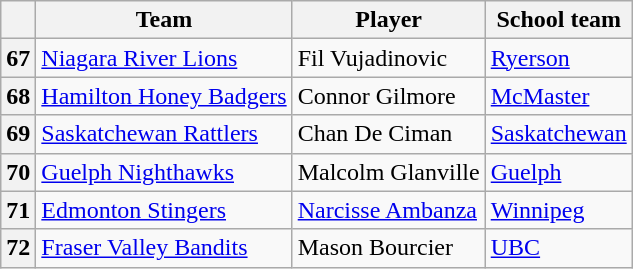<table class="wikitable">
<tr>
<th></th>
<th>Team</th>
<th>Player</th>
<th>School team</th>
</tr>
<tr>
<th>67</th>
<td><a href='#'>Niagara River Lions</a></td>
<td>Fil Vujadinovic</td>
<td><a href='#'>Ryerson</a></td>
</tr>
<tr>
<th>68</th>
<td><a href='#'>Hamilton Honey Badgers</a></td>
<td>Connor Gilmore</td>
<td><a href='#'>McMaster</a></td>
</tr>
<tr>
<th>69</th>
<td><a href='#'>Saskatchewan Rattlers</a></td>
<td>Chan De Ciman</td>
<td><a href='#'>Saskatchewan</a></td>
</tr>
<tr>
<th>70</th>
<td><a href='#'>Guelph Nighthawks</a></td>
<td>Malcolm Glanville</td>
<td><a href='#'>Guelph</a></td>
</tr>
<tr>
<th>71</th>
<td><a href='#'>Edmonton Stingers</a></td>
<td><a href='#'>Narcisse Ambanza</a></td>
<td><a href='#'>Winnipeg</a></td>
</tr>
<tr>
<th>72</th>
<td><a href='#'>Fraser Valley Bandits</a></td>
<td>Mason Bourcier</td>
<td><a href='#'>UBC</a></td>
</tr>
</table>
